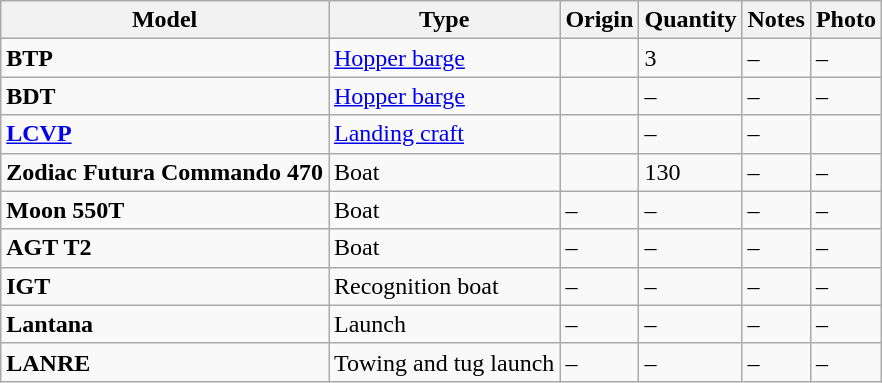<table class="wikitable">
<tr>
<th>Model</th>
<th>Type</th>
<th>Origin</th>
<th>Quantity</th>
<th>Notes</th>
<th>Photo</th>
</tr>
<tr>
<td><strong>BTP</strong></td>
<td><a href='#'>Hopper barge</a></td>
<td></td>
<td>3</td>
<td>–</td>
<td>–</td>
</tr>
<tr>
<td><strong>BDT</strong></td>
<td><a href='#'>Hopper barge</a></td>
<td></td>
<td>–</td>
<td>–</td>
<td>–</td>
</tr>
<tr>
<td><a href='#'><strong>LCVP</strong></a></td>
<td><a href='#'>Landing craft</a></td>
<td></td>
<td>–</td>
<td>–</td>
<td></td>
</tr>
<tr>
<td><strong>Zodiac Futura Commando 470</strong></td>
<td>Boat</td>
<td></td>
<td>130</td>
<td>–</td>
<td>–</td>
</tr>
<tr>
<td><strong>Moon 550T</strong></td>
<td>Boat</td>
<td>–</td>
<td>–</td>
<td>–</td>
<td>–</td>
</tr>
<tr>
<td><strong>AGT T2</strong></td>
<td>Boat</td>
<td>–</td>
<td>–</td>
<td>–</td>
<td>–</td>
</tr>
<tr>
<td><strong>IGT</strong></td>
<td>Recognition boat</td>
<td>–</td>
<td>–</td>
<td>–</td>
<td>–</td>
</tr>
<tr>
<td><strong>Lantana</strong></td>
<td>Launch</td>
<td>–</td>
<td>–</td>
<td>–</td>
<td>–</td>
</tr>
<tr>
<td><strong>LANRE</strong></td>
<td>Towing and tug launch</td>
<td>–</td>
<td>–</td>
<td>–</td>
<td>–</td>
</tr>
</table>
